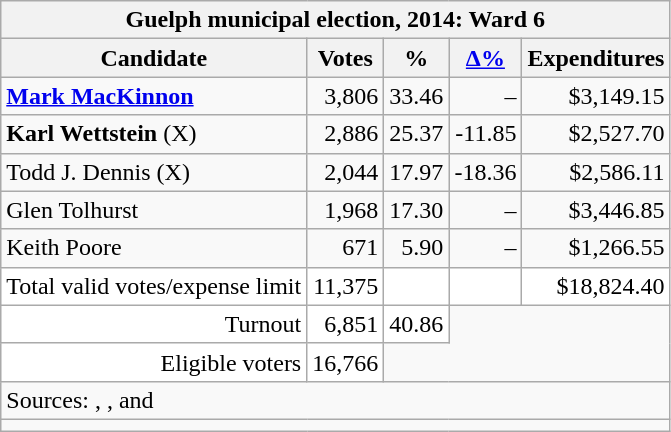<table class="wikitable collapsible">
<tr>
<th colspan="5">Guelph municipal election, 2014: Ward 6</th>
</tr>
<tr>
<th>Candidate</th>
<th>Votes</th>
<th>%</th>
<th><a href='#'>Δ%</a></th>
<th>Expenditures</th>
</tr>
<tr>
<td><strong><a href='#'>Mark MacKinnon</a></strong></td>
<td align="right">3,806</td>
<td align="right">33.46</td>
<td align="right">–</td>
<td align="right">$3,149.15</td>
</tr>
<tr>
<td><strong>Karl Wettstein</strong> (X)</td>
<td align="right">2,886</td>
<td align="right">25.37</td>
<td align="right">-11.85</td>
<td align="right">$2,527.70</td>
</tr>
<tr>
<td>Todd J. Dennis (X)</td>
<td align="right">2,044</td>
<td align="right">17.97</td>
<td align="right">-18.36</td>
<td align="right">$2,586.11</td>
</tr>
<tr>
<td>Glen Tolhurst</td>
<td align="right">1,968</td>
<td align="right">17.30</td>
<td align="right">–</td>
<td align="right">$3,446.85</td>
</tr>
<tr>
<td>Keith Poore</td>
<td align="right">671</td>
<td align="right">5.90</td>
<td align="right">–</td>
<td align="right">$1,266.55</td>
</tr>
<tr>
<td style="text-align:right;background: white;">Total valid votes/expense limit</td>
<td style="text-align:right;background: white;">11,375</td>
<td style="text-align:right;background: white;"></td>
<td style="text-align:right;background: white;"> </td>
<td style="text-align:right;background: white;">$18,824.40</td>
</tr>
<tr>
<td style="text-align:right;background: white;">Turnout</td>
<td style="text-align:right;background: white;">6,851</td>
<td style="text-align:right;background: white;">40.86</td>
</tr>
<tr>
<td style="text-align:right;background: white;">Eligible voters</td>
<td style="text-align:right;background: white;">16,766</td>
</tr>
<tr>
<td colspan="5">Sources: , , and </td>
</tr>
<tr>
<td colspan="5"></td>
</tr>
</table>
